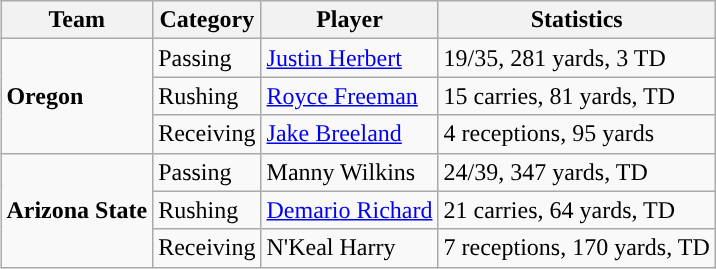<table class="wikitable" style="float: right;">
<tr>
<th>Team</th>
<th>Category</th>
<th>Player</th>
<th>Statistics</th>
</tr>
<tr>
<td rowspan=3><strong>Oregon</strong></td>
<td>Passing</td>
<td><a href='#'>Justin Herbert</a></td>
<td>19/35, 281 yards, 3 TD</td>
</tr>
<tr>
<td>Rushing</td>
<td><a href='#'>Royce Freeman</a></td>
<td>15 carries, 81 yards, TD</td>
</tr>
<tr>
<td>Receiving</td>
<td><a href='#'>Jake Breeland</a></td>
<td>4 receptions, 95 yards</td>
</tr>
<tr>
<td rowspan=3><strong>Arizona State</strong></td>
<td>Passing</td>
<td>Manny Wilkins</td>
<td>24/39, 347 yards, TD</td>
</tr>
<tr>
<td>Rushing</td>
<td><a href='#'>Demario Richard</a></td>
<td>21 carries, 64 yards, TD</td>
</tr>
<tr>
<td>Receiving</td>
<td>N'Keal Harry</td>
<td>7 receptions, 170 yards, TD</td>
</tr>
</table>
